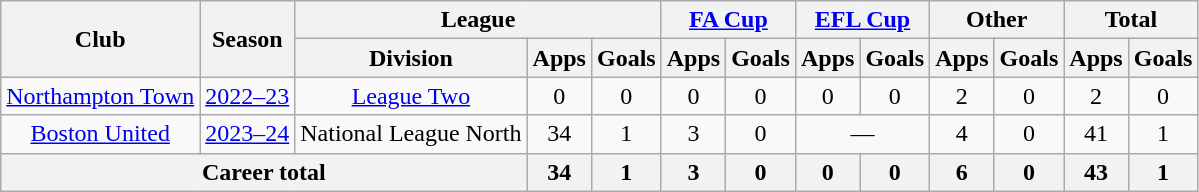<table class="wikitable" style="text-align:center;">
<tr>
<th rowspan="2">Club</th>
<th rowspan="2">Season</th>
<th colspan="3">League</th>
<th colspan="2"><a href='#'>FA Cup</a></th>
<th colspan="2"><a href='#'>EFL Cup</a></th>
<th colspan="2">Other</th>
<th colspan="2">Total</th>
</tr>
<tr>
<th>Division</th>
<th>Apps</th>
<th>Goals</th>
<th>Apps</th>
<th>Goals</th>
<th>Apps</th>
<th>Goals</th>
<th>Apps</th>
<th>Goals</th>
<th>Apps</th>
<th>Goals</th>
</tr>
<tr>
<td><a href='#'>Northampton Town</a></td>
<td><a href='#'>2022–23</a></td>
<td><a href='#'>League Two</a></td>
<td>0</td>
<td>0</td>
<td>0</td>
<td>0</td>
<td>0</td>
<td>0</td>
<td>2</td>
<td>0</td>
<td>2</td>
<td>0</td>
</tr>
<tr>
<td><a href='#'>Boston United</a></td>
<td><a href='#'>2023–24</a></td>
<td>National League North</td>
<td>34</td>
<td>1</td>
<td>3</td>
<td>0</td>
<td colspan="2">—</td>
<td>4</td>
<td>0</td>
<td>41</td>
<td>1</td>
</tr>
<tr>
<th colspan="3">Career total</th>
<th>34</th>
<th>1</th>
<th>3</th>
<th>0</th>
<th>0</th>
<th>0</th>
<th>6</th>
<th>0</th>
<th>43</th>
<th>1</th>
</tr>
</table>
